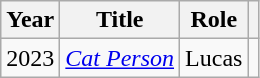<table class="wikitable sortable">
<tr>
<th>Year</th>
<th>Title</th>
<th>Role</th>
<th></th>
</tr>
<tr>
<td>2023</td>
<td><em><a href='#'>Cat Person</a></em></td>
<td>Lucas</td>
<td></td>
</tr>
</table>
